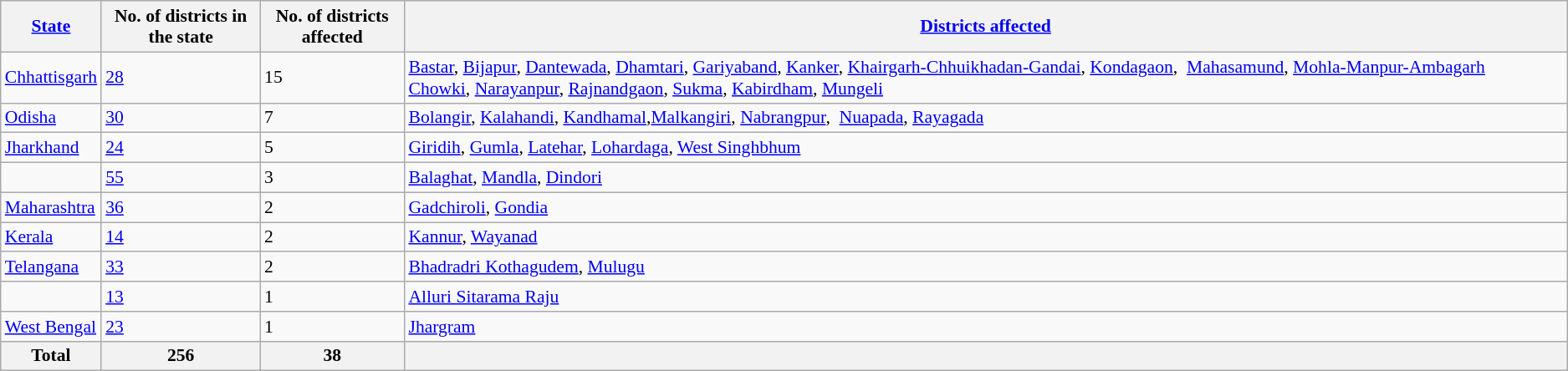<table class="wikitable sortable defaultcenter col1left col4left" style="font-size: 90%">
<tr>
<th><a href='#'>State</a></th>
<th>No. of districts in the state</th>
<th>No. of districts affected</th>
<th class="unsortable"><a href='#'>Districts affected</a></th>
</tr>
<tr>
<td><a href='#'>Chhattisgarh</a></td>
<td><a href='#'>28</a></td>
<td>15</td>
<td><a href='#'>Bastar</a>, <a href='#'>Bijapur</a>, <a href='#'>Dantewada</a>, <a href='#'>Dhamtari</a>, <a href='#'>Gariyaband</a>, <a href='#'>Kanker</a>, <a href='#'>Khairgarh-Chhuikhadan-Gandai</a>, <a href='#'>Kondagaon</a>,  <a href='#'>Mahasamund</a>, <a href='#'>Mohla-Manpur-Ambagarh Chowki</a>, <a href='#'>Narayanpur</a>, <a href='#'>Rajnandgaon</a>, <a href='#'>Sukma</a>, <a href='#'>Kabirdham</a>, <a href='#'>Mungeli</a></td>
</tr>
<tr>
<td><a href='#'>Odisha</a></td>
<td><a href='#'>30</a></td>
<td>7</td>
<td><a href='#'>Bolangir</a>, <a href='#'>Kalahandi</a>, <a href='#'>Kandhamal</a>,<a href='#'>Malkangiri</a>, <a href='#'>Nabrangpur</a>,  <a href='#'>Nuapada</a>, <a href='#'>Rayagada</a></td>
</tr>
<tr>
<td><a href='#'>Jharkhand</a></td>
<td><a href='#'>24</a></td>
<td>5</td>
<td><a href='#'>Giridih</a>, <a href='#'>Gumla</a>, <a href='#'>Latehar</a>, <a href='#'>Lohardaga</a>, <a href='#'>West Singhbhum</a></td>
</tr>
<tr>
<td></td>
<td><a href='#'>55</a></td>
<td>3</td>
<td><a href='#'>Balaghat</a>, <a href='#'>Mandla</a>, <a href='#'>Dindori</a></td>
</tr>
<tr>
<td><a href='#'>Maharashtra</a></td>
<td><a href='#'>36</a></td>
<td>2</td>
<td><a href='#'>Gadchiroli</a>, <a href='#'>Gondia</a></td>
</tr>
<tr>
<td><a href='#'>Kerala</a></td>
<td><a href='#'>14</a></td>
<td>2</td>
<td><a href='#'>Kannur</a>,  <a href='#'>Wayanad</a></td>
</tr>
<tr>
<td><a href='#'>Telangana</a></td>
<td><a href='#'>33</a></td>
<td>2</td>
<td><a href='#'>Bhadradri Kothagudem</a>, <a href='#'>Mulugu</a></td>
</tr>
<tr>
<td></td>
<td><a href='#'>13</a></td>
<td>1</td>
<td><a href='#'>Alluri Sitarama Raju</a></td>
</tr>
<tr>
<td><a href='#'>West Bengal</a></td>
<td><a href='#'>23</a></td>
<td>1</td>
<td><a href='#'>Jhargram</a></td>
</tr>
<tr>
<th>Total</th>
<th>256</th>
<th>38</th>
<th></th>
</tr>
</table>
